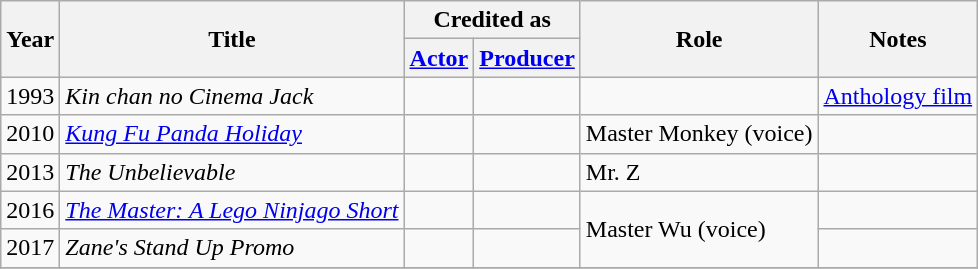<table class="wikitable sortable">
<tr>
<th rowspan="2" scope="col">Year</th>
<th rowspan="2" scope="col">Title</th>
<th colspan="2" scope="col">Credited as</th>
<th rowspan="2" scope="col" class="unsortable">Role</th>
<th rowspan="2" scope="col" class="unsortable">Notes</th>
</tr>
<tr>
<th><a href='#'>Actor</a></th>
<th><a href='#'>Producer</a></th>
</tr>
<tr>
<td>1993</td>
<td><em>Kin chan no Cinema Jack</em></td>
<td></td>
<td></td>
<td></td>
<td><a href='#'>Anthology film</a></td>
</tr>
<tr>
<td>2010</td>
<td><em><a href='#'>Kung Fu Panda Holiday</a></em></td>
<td></td>
<td></td>
<td>Master Monkey (voice)</td>
<td></td>
</tr>
<tr>
<td>2013</td>
<td><em>The Unbelievable</em></td>
<td></td>
<td></td>
<td>Mr. Z</td>
<td></td>
</tr>
<tr>
<td>2016</td>
<td><em><a href='#'>The Master: A Lego Ninjago Short</a></em></td>
<td></td>
<td></td>
<td rowspan="2">Master Wu (voice)</td>
<td></td>
</tr>
<tr>
<td>2017</td>
<td><em>Zane's Stand Up Promo</em></td>
<td></td>
<td></td>
<td></td>
</tr>
<tr>
</tr>
</table>
